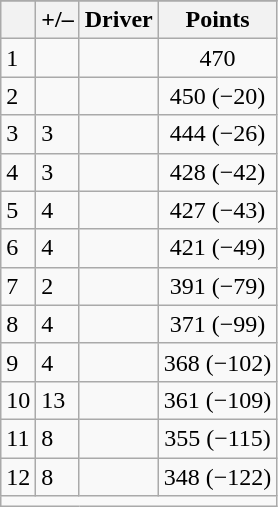<table class="wikitable sortable">
<tr>
</tr>
<tr>
<th scope="col"></th>
<th scope="col">+/–</th>
<th scope="col">Driver</th>
<th scope="col">Points</th>
</tr>
<tr>
<td scope="row">1</td>
<td align="left"></td>
<td></td>
<td style="text-align:center;">470</td>
</tr>
<tr>
<td scope="row">2</td>
<td align="left"></td>
<td></td>
<td style="text-align:center;">450 (−20)</td>
</tr>
<tr>
<td scope="row">3</td>
<td align="left"> 3</td>
<td></td>
<td style="text-align:center;">444 (−26)</td>
</tr>
<tr>
<td scope="row">4</td>
<td align="left"> 3</td>
<td></td>
<td style="text-align:center;">428 (−42)</td>
</tr>
<tr>
<td scope="row">5</td>
<td align="left"> 4</td>
<td></td>
<td style="text-align:center;">427 (−43)</td>
</tr>
<tr>
<td scope="row">6</td>
<td align="left"> 4</td>
<td></td>
<td style="text-align:center;">421 (−49)</td>
</tr>
<tr>
<td scope="row">7</td>
<td align="left"> 2</td>
<td></td>
<td style="text-align:center;">391 (−79)</td>
</tr>
<tr>
<td scope="row">8</td>
<td align="left"> 4</td>
<td></td>
<td style="text-align:center;">371 (−99)</td>
</tr>
<tr>
<td scope="row">9</td>
<td align="left"> 4</td>
<td></td>
<td style="text-align:center;">368 (−102)</td>
</tr>
<tr>
<td scope="row">10</td>
<td align="left"> 13</td>
<td></td>
<td style="text-align:center;">361 (−109)</td>
</tr>
<tr>
<td scope="row">11</td>
<td align="left"> 8</td>
<td></td>
<td style="text-align:center;">355 (−115)</td>
</tr>
<tr>
<td scope="row">12</td>
<td align="left"> 8</td>
<td></td>
<td style="text-align:center;">348 (−122)</td>
</tr>
<tr class="sortbottom">
<td colspan="9"></td>
</tr>
</table>
